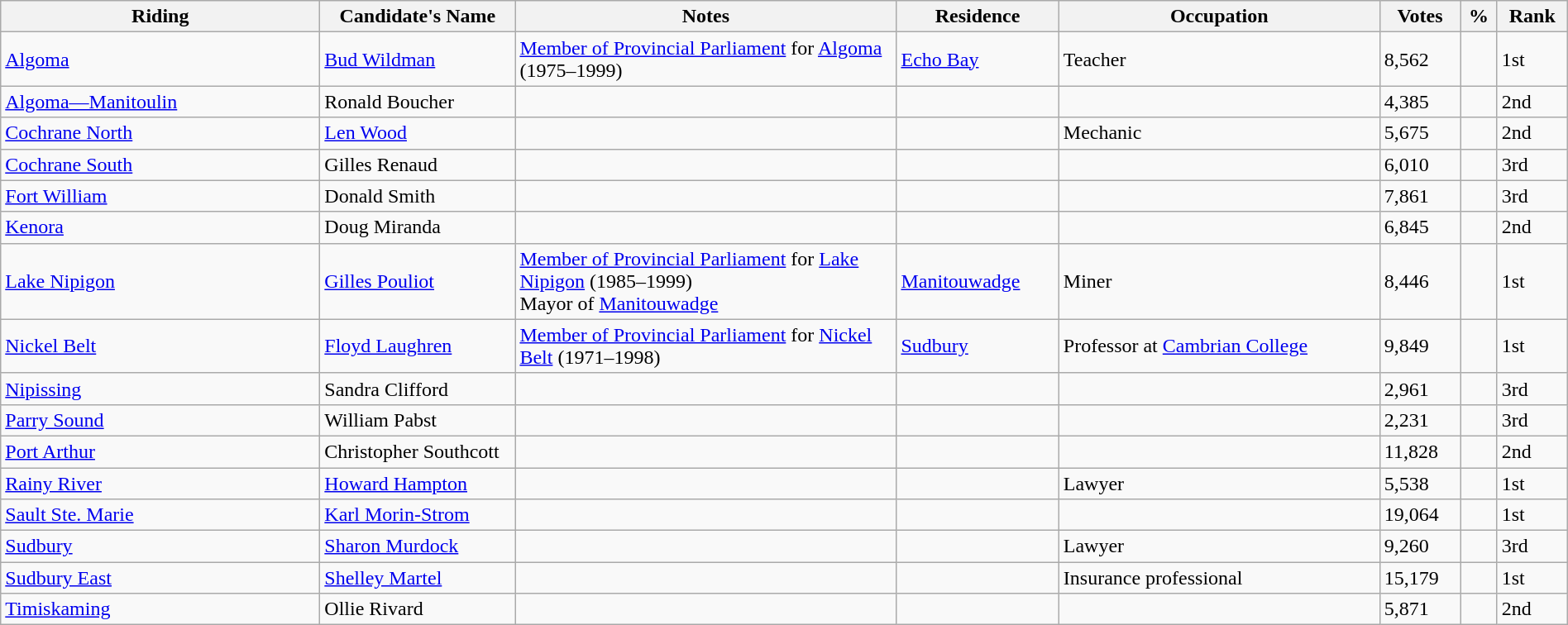<table class="wikitable sortable" width="100%">
<tr>
<th style="width:250px;">Riding<br></th>
<th style="width:150px;">Candidate's Name</th>
<th style="width:300px;">Notes</th>
<th>Residence</th>
<th>Occupation</th>
<th>Votes</th>
<th>%</th>
<th>Rank</th>
</tr>
<tr>
<td><a href='#'>Algoma</a></td>
<td><a href='#'>Bud Wildman</a></td>
<td><a href='#'>Member of Provincial Parliament</a> for <a href='#'>Algoma</a> (1975–1999)</td>
<td><a href='#'>Echo Bay</a></td>
<td>Teacher</td>
<td>8,562</td>
<td></td>
<td>1st</td>
</tr>
<tr>
<td><a href='#'>Algoma—Manitoulin</a></td>
<td>Ronald Boucher</td>
<td></td>
<td></td>
<td></td>
<td>4,385</td>
<td></td>
<td>2nd</td>
</tr>
<tr>
<td><a href='#'>Cochrane North</a></td>
<td><a href='#'>Len Wood</a></td>
<td></td>
<td></td>
<td>Mechanic</td>
<td>5,675</td>
<td></td>
<td>2nd</td>
</tr>
<tr>
<td><a href='#'>Cochrane South</a></td>
<td>Gilles Renaud</td>
<td></td>
<td></td>
<td></td>
<td>6,010</td>
<td></td>
<td>3rd</td>
</tr>
<tr>
<td><a href='#'>Fort William</a></td>
<td>Donald Smith</td>
<td></td>
<td></td>
<td></td>
<td>7,861</td>
<td></td>
<td>3rd</td>
</tr>
<tr>
<td><a href='#'>Kenora</a></td>
<td>Doug Miranda</td>
<td></td>
<td></td>
<td></td>
<td>6,845</td>
<td></td>
<td>2nd</td>
</tr>
<tr>
<td><a href='#'>Lake Nipigon</a></td>
<td><a href='#'>Gilles Pouliot</a></td>
<td><a href='#'>Member of Provincial Parliament</a> for <a href='#'>Lake Nipigon</a> (1985–1999) <br> Mayor of <a href='#'>Manitouwadge</a></td>
<td><a href='#'>Manitouwadge</a></td>
<td>Miner</td>
<td>8,446</td>
<td></td>
<td>1st</td>
</tr>
<tr>
<td><a href='#'>Nickel Belt</a></td>
<td><a href='#'>Floyd Laughren</a></td>
<td><a href='#'>Member of Provincial Parliament</a> for <a href='#'>Nickel Belt</a> (1971–1998)</td>
<td><a href='#'>Sudbury</a></td>
<td>Professor at <a href='#'>Cambrian College</a></td>
<td>9,849</td>
<td></td>
<td>1st</td>
</tr>
<tr>
<td><a href='#'>Nipissing</a></td>
<td>Sandra Clifford</td>
<td></td>
<td></td>
<td></td>
<td>2,961</td>
<td></td>
<td>3rd</td>
</tr>
<tr>
<td><a href='#'>Parry Sound</a></td>
<td>William Pabst</td>
<td></td>
<td></td>
<td></td>
<td>2,231</td>
<td></td>
<td>3rd</td>
</tr>
<tr>
<td><a href='#'>Port Arthur</a></td>
<td>Christopher Southcott</td>
<td></td>
<td></td>
<td></td>
<td>11,828</td>
<td></td>
<td>2nd</td>
</tr>
<tr>
<td><a href='#'>Rainy River</a></td>
<td><a href='#'>Howard Hampton</a></td>
<td></td>
<td></td>
<td>Lawyer</td>
<td>5,538</td>
<td></td>
<td>1st</td>
</tr>
<tr>
<td><a href='#'>Sault Ste. Marie</a></td>
<td><a href='#'>Karl Morin-Strom</a></td>
<td></td>
<td></td>
<td></td>
<td>19,064</td>
<td></td>
<td>1st</td>
</tr>
<tr>
<td><a href='#'>Sudbury</a></td>
<td><a href='#'>Sharon Murdock</a></td>
<td></td>
<td></td>
<td>Lawyer</td>
<td>9,260</td>
<td></td>
<td>3rd</td>
</tr>
<tr>
<td><a href='#'>Sudbury East</a></td>
<td><a href='#'>Shelley Martel</a></td>
<td></td>
<td></td>
<td>Insurance professional</td>
<td>15,179</td>
<td></td>
<td>1st</td>
</tr>
<tr>
<td><a href='#'>Timiskaming</a></td>
<td>Ollie Rivard</td>
<td></td>
<td></td>
<td></td>
<td>5,871</td>
<td></td>
<td>2nd</td>
</tr>
</table>
